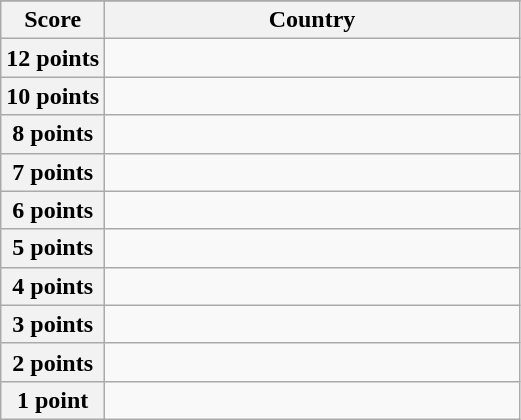<table class="wikitable">
<tr>
</tr>
<tr>
<th scope="col" width="20%">Score</th>
<th scope="col">Country</th>
</tr>
<tr>
<th scope="row">12 points</th>
<td></td>
</tr>
<tr>
<th scope="row">10 points</th>
<td></td>
</tr>
<tr>
<th scope="row">8 points</th>
<td></td>
</tr>
<tr>
<th scope="row">7 points</th>
<td></td>
</tr>
<tr>
<th scope="row">6 points</th>
<td></td>
</tr>
<tr>
<th scope="row">5 points</th>
<td></td>
</tr>
<tr>
<th scope="row">4 points</th>
<td></td>
</tr>
<tr>
<th scope="row">3 points</th>
<td></td>
</tr>
<tr>
<th scope="row">2 points</th>
<td></td>
</tr>
<tr>
<th scope="row">1 point</th>
<td></td>
</tr>
</table>
